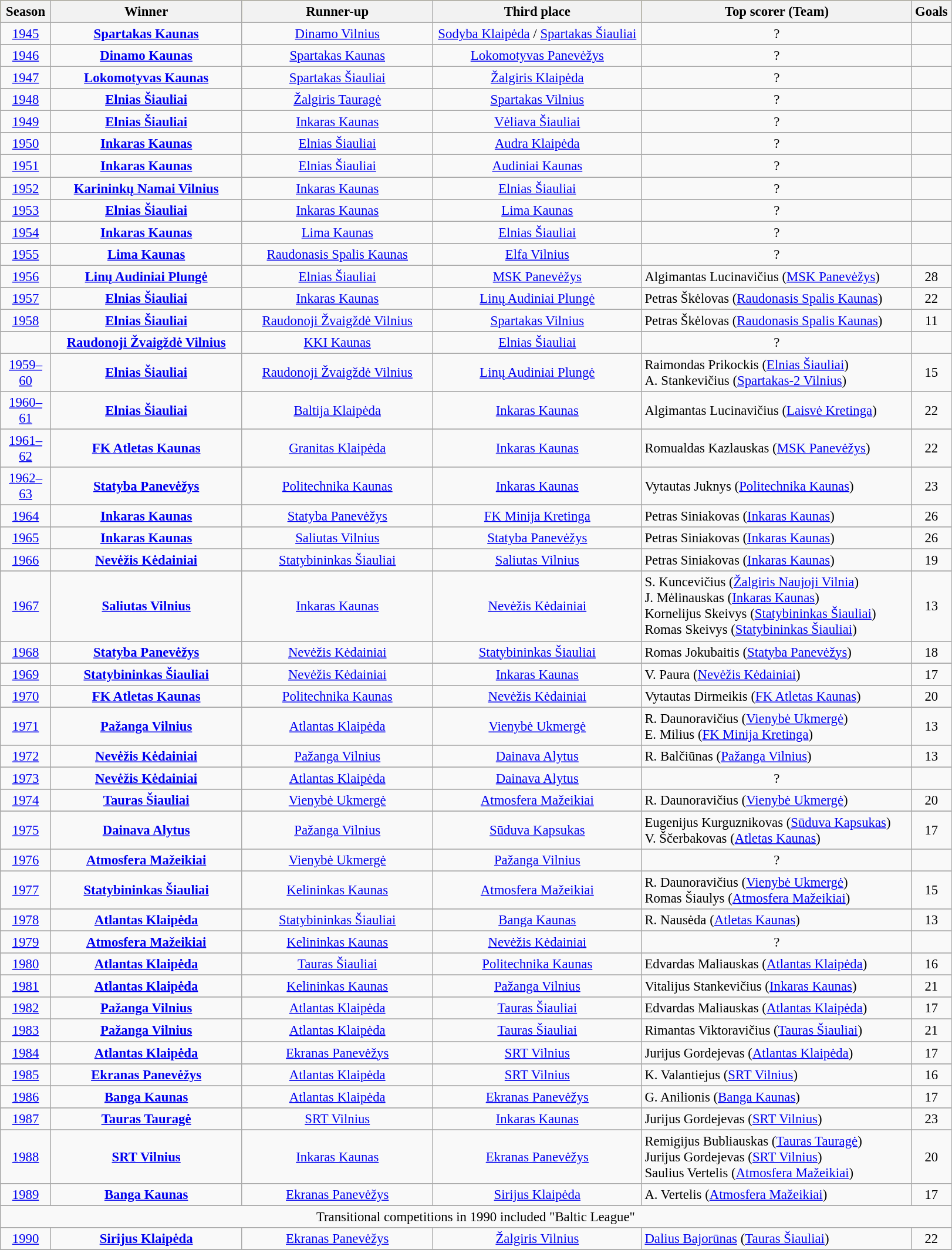<table class="wikitable" style="font-size:95%; text-align:center;">
<tr bgcolor="gold">
<th width="50">Season</th>
<th width="210">Winner</th>
<th width="210">Runner-up</th>
<th width="230">Third place</th>
<th width="300">Top scorer (Team)</th>
<th width="30">Goals</th>
</tr>
<tr>
<td><a href='#'>1945</a></td>
<td><strong><a href='#'>Spartakas Kaunas</a></strong></td>
<td><a href='#'>Dinamo Vilnius</a></td>
<td><a href='#'>Sodyba Klaipėda</a> / <a href='#'>Spartakas Šiauliai</a></td>
<td>?</td>
<td></td>
</tr>
<tr bgcolor="#efefef">
</tr>
<tr>
<td><a href='#'>1946</a></td>
<td><strong><a href='#'>Dinamo Kaunas</a></strong></td>
<td><a href='#'>Spartakas Kaunas</a></td>
<td><a href='#'>Lokomotyvas Panevėžys</a></td>
<td>?</td>
<td></td>
</tr>
<tr bgcolor="#efefef">
</tr>
<tr>
<td><a href='#'>1947</a></td>
<td><strong><a href='#'>Lokomotyvas Kaunas</a></strong></td>
<td><a href='#'>Spartakas Šiauliai</a></td>
<td><a href='#'>Žalgiris Klaipėda</a></td>
<td>?</td>
<td></td>
</tr>
<tr bgcolor="#efefef">
</tr>
<tr>
<td><a href='#'>1948</a></td>
<td><strong><a href='#'>Elnias Šiauliai</a></strong></td>
<td><a href='#'>Žalgiris Tauragė</a></td>
<td><a href='#'>Spartakas Vilnius</a></td>
<td>?</td>
<td></td>
</tr>
<tr bgcolor="#efefef">
</tr>
<tr>
<td><a href='#'>1949</a></td>
<td><strong><a href='#'>Elnias Šiauliai</a></strong></td>
<td><a href='#'>Inkaras Kaunas</a></td>
<td><a href='#'>Vėliava Šiauliai</a></td>
<td>?</td>
<td></td>
</tr>
<tr bgcolor="#efefef">
</tr>
<tr>
<td><a href='#'>1950</a></td>
<td><strong><a href='#'>Inkaras Kaunas</a></strong></td>
<td><a href='#'>Elnias Šiauliai</a></td>
<td><a href='#'>Audra Klaipėda</a></td>
<td>?</td>
<td></td>
</tr>
<tr bgcolor="#efefef">
</tr>
<tr>
<td><a href='#'>1951</a></td>
<td><strong><a href='#'>Inkaras Kaunas</a></strong></td>
<td><a href='#'>Elnias Šiauliai</a></td>
<td><a href='#'>Audiniai Kaunas</a></td>
<td>?</td>
<td></td>
</tr>
<tr bgcolor="#efefef">
</tr>
<tr>
<td><a href='#'>1952</a></td>
<td><strong><a href='#'>Karininkų Namai Vilnius</a></strong></td>
<td><a href='#'>Inkaras Kaunas</a></td>
<td><a href='#'>Elnias Šiauliai</a></td>
<td>?</td>
<td></td>
</tr>
<tr bgcolor="#efefef">
</tr>
<tr>
<td><a href='#'>1953</a></td>
<td><strong><a href='#'>Elnias Šiauliai</a></strong></td>
<td><a href='#'>Inkaras Kaunas</a></td>
<td><a href='#'>Lima Kaunas</a></td>
<td>?</td>
<td></td>
</tr>
<tr bgcolor="#efefef">
</tr>
<tr>
<td><a href='#'>1954</a></td>
<td><strong><a href='#'>Inkaras Kaunas</a></strong></td>
<td><a href='#'>Lima Kaunas</a></td>
<td><a href='#'>Elnias Šiauliai</a></td>
<td>?</td>
<td></td>
</tr>
<tr bgcolor="#efefef">
</tr>
<tr>
<td><a href='#'>1955</a></td>
<td><strong><a href='#'>Lima Kaunas</a></strong></td>
<td><a href='#'>Raudonasis Spalis Kaunas</a></td>
<td><a href='#'>Elfa Vilnius</a></td>
<td>?</td>
<td></td>
</tr>
<tr bgcolor="#efefef">
</tr>
<tr>
<td><a href='#'>1956</a></td>
<td><strong><a href='#'>Linų Audiniai Plungė</a></strong></td>
<td><a href='#'>Elnias Šiauliai</a></td>
<td><a href='#'>MSK Panevėžys</a></td>
<td align=left> Algimantas Lucinavičius (<a href='#'>MSK Panevėžys</a>)</td>
<td>28</td>
</tr>
<tr bgcolor="#efefef">
</tr>
<tr>
<td><a href='#'>1957</a></td>
<td><strong><a href='#'>Elnias Šiauliai</a></strong></td>
<td><a href='#'>Inkaras Kaunas</a></td>
<td><a href='#'>Linų Audiniai Plungė</a></td>
<td align=left> Petras Škėlovas (<a href='#'>Raudonasis Spalis Kaunas</a>)</td>
<td>22</td>
</tr>
<tr bgcolor="#efefef">
</tr>
<tr>
<td><a href='#'>1958</a></td>
<td><strong><a href='#'>Elnias Šiauliai</a></strong></td>
<td><a href='#'>Raudonoji Žvaigždė Vilnius</a></td>
<td><a href='#'>Spartakas Vilnius</a></td>
<td align=left> Petras Škėlovas (<a href='#'>Raudonasis Spalis Kaunas</a>)</td>
<td>11</td>
</tr>
<tr bgcolor="#efefef">
</tr>
<tr>
<td></td>
<td><strong><a href='#'>Raudonoji Žvaigždė Vilnius</a></strong></td>
<td><a href='#'>KKI Kaunas</a></td>
<td><a href='#'>Elnias Šiauliai</a></td>
<td>?</td>
<td></td>
</tr>
<tr bgcolor="#efefef">
</tr>
<tr>
<td><a href='#'>1959–60</a></td>
<td><strong><a href='#'>Elnias Šiauliai</a></strong></td>
<td><a href='#'>Raudonoji Žvaigždė Vilnius</a></td>
<td><a href='#'>Linų Audiniai Plungė</a></td>
<td align=left> Raimondas Prikockis (<a href='#'>Elnias Šiauliai</a>) <br>  A. Stankevičius (<a href='#'>Spartakas-2 Vilnius</a>)</td>
<td>15</td>
</tr>
<tr bgcolor="#efefef">
</tr>
<tr>
<td><a href='#'>1960–61</a></td>
<td><strong><a href='#'>Elnias Šiauliai</a></strong></td>
<td><a href='#'>Baltija Klaipėda</a></td>
<td><a href='#'>Inkaras Kaunas</a></td>
<td align=left> Algimantas Lucinavičius (<a href='#'>Laisvė Kretinga</a>)</td>
<td>22</td>
</tr>
<tr bgcolor="#efefef">
</tr>
<tr>
<td><a href='#'>1961–62</a></td>
<td><strong><a href='#'>FK Atletas Kaunas</a></strong></td>
<td><a href='#'>Granitas Klaipėda</a></td>
<td><a href='#'>Inkaras Kaunas</a></td>
<td align=left> Romualdas Kazlauskas (<a href='#'>MSK Panevėžys</a>)</td>
<td>22</td>
</tr>
<tr bgcolor="#efefef">
</tr>
<tr>
<td><a href='#'>1962–63</a></td>
<td><strong><a href='#'>Statyba Panevėžys</a></strong></td>
<td><a href='#'>Politechnika Kaunas</a></td>
<td><a href='#'>Inkaras Kaunas</a></td>
<td align=left> Vytautas Juknys (<a href='#'>Politechnika Kaunas</a>)</td>
<td>23</td>
</tr>
<tr bgcolor="#efefef">
</tr>
<tr>
<td><a href='#'>1964</a></td>
<td><strong><a href='#'>Inkaras Kaunas</a></strong></td>
<td><a href='#'>Statyba Panevėžys</a></td>
<td><a href='#'>FK Minija Kretinga</a></td>
<td align=left> Petras Siniakovas (<a href='#'>Inkaras Kaunas</a>)</td>
<td>26</td>
</tr>
<tr bgcolor="#efefef">
</tr>
<tr>
<td><a href='#'>1965</a></td>
<td><strong><a href='#'>Inkaras Kaunas</a></strong></td>
<td><a href='#'>Saliutas Vilnius</a></td>
<td><a href='#'>Statyba Panevėžys</a></td>
<td align=left> Petras Siniakovas (<a href='#'>Inkaras Kaunas</a>)</td>
<td>26</td>
</tr>
<tr bgcolor="#efefef">
</tr>
<tr>
<td><a href='#'>1966</a></td>
<td><strong><a href='#'>Nevėžis Kėdainiai</a></strong></td>
<td><a href='#'>Statybininkas Šiauliai</a></td>
<td><a href='#'>Saliutas Vilnius</a></td>
<td align=left> Petras Siniakovas (<a href='#'>Inkaras Kaunas</a>)</td>
<td>19</td>
</tr>
<tr bgcolor="#efefef">
</tr>
<tr>
<td><a href='#'>1967</a></td>
<td><strong><a href='#'>Saliutas Vilnius</a></strong></td>
<td><a href='#'>Inkaras Kaunas</a></td>
<td><a href='#'>Nevėžis Kėdainiai</a></td>
<td align=left> S. Kuncevičius (<a href='#'>Žalgiris Naujoji Vilnia</a>) <br>  J. Mėlinauskas (<a href='#'>Inkaras Kaunas</a>) <br>  Kornelijus Skeivys (<a href='#'>Statybininkas Šiauliai</a>) <br>  Romas Skeivys (<a href='#'>Statybininkas Šiauliai</a>)</td>
<td>13</td>
</tr>
<tr bgcolor="#efefef">
</tr>
<tr>
<td><a href='#'>1968</a></td>
<td><strong><a href='#'>Statyba Panevėžys</a></strong></td>
<td><a href='#'>Nevėžis Kėdainiai</a></td>
<td><a href='#'>Statybininkas Šiauliai</a></td>
<td align=left> Romas Jokubaitis (<a href='#'>Statyba Panevėžys</a>)</td>
<td>18</td>
</tr>
<tr bgcolor="#efefef">
</tr>
<tr>
<td><a href='#'>1969</a></td>
<td><strong><a href='#'>Statybininkas Šiauliai</a></strong></td>
<td><a href='#'>Nevėžis Kėdainiai</a></td>
<td><a href='#'>Inkaras Kaunas</a></td>
<td align=left> V. Paura (<a href='#'>Nevėžis Kėdainiai</a>)</td>
<td>17</td>
</tr>
<tr bgcolor="#efefef">
</tr>
<tr>
<td><a href='#'>1970</a></td>
<td><strong><a href='#'>FK Atletas Kaunas</a></strong></td>
<td><a href='#'>Politechnika Kaunas</a></td>
<td><a href='#'>Nevėžis Kėdainiai</a></td>
<td align=left> Vytautas Dirmeikis (<a href='#'>FK Atletas Kaunas</a>)</td>
<td>20</td>
</tr>
<tr bgcolor="#efefef">
</tr>
<tr>
<td><a href='#'>1971</a></td>
<td><strong><a href='#'>Pažanga Vilnius</a></strong></td>
<td><a href='#'>Atlantas Klaipėda</a></td>
<td><a href='#'>Vienybė Ukmergė</a></td>
<td align=left> R. Daunoravičius (<a href='#'>Vienybė Ukmergė</a>) <br>  E. Milius (<a href='#'>FK Minija Kretinga</a>)</td>
<td>13</td>
</tr>
<tr bgcolor="#efefef">
</tr>
<tr>
<td><a href='#'>1972</a></td>
<td><strong><a href='#'>Nevėžis Kėdainiai</a></strong></td>
<td><a href='#'>Pažanga Vilnius</a></td>
<td><a href='#'>Dainava Alytus</a></td>
<td align=left> R. Balčiūnas (<a href='#'>Pažanga Vilnius</a>)</td>
<td>13</td>
</tr>
<tr bgcolor="#efefef">
</tr>
<tr>
<td><a href='#'>1973</a></td>
<td><strong><a href='#'>Nevėžis Kėdainiai</a></strong></td>
<td><a href='#'>Atlantas Klaipėda</a></td>
<td><a href='#'>Dainava Alytus</a></td>
<td>?</td>
<td></td>
</tr>
<tr bgcolor="#efefef">
</tr>
<tr>
<td><a href='#'>1974</a></td>
<td><strong><a href='#'>Tauras Šiauliai</a></strong></td>
<td><a href='#'>Vienybė Ukmergė</a></td>
<td><a href='#'>Atmosfera Mažeikiai</a></td>
<td align=left> R. Daunoravičius (<a href='#'>Vienybė Ukmergė</a>)</td>
<td>20</td>
</tr>
<tr bgcolor="#efefef">
</tr>
<tr>
<td><a href='#'>1975</a></td>
<td><strong><a href='#'>Dainava Alytus</a></strong></td>
<td><a href='#'>Pažanga Vilnius</a></td>
<td><a href='#'>Sūduva Kapsukas</a></td>
<td align=left> Eugenijus Kurguznikovas (<a href='#'>Sūduva Kapsukas</a>) <br>  V. Ščerbakovas (<a href='#'>Atletas Kaunas</a>)</td>
<td>17</td>
</tr>
<tr bgcolor="#efefef">
</tr>
<tr>
<td><a href='#'>1976</a></td>
<td><strong><a href='#'>Atmosfera Mažeikiai</a></strong></td>
<td><a href='#'>Vienybė Ukmergė</a></td>
<td><a href='#'>Pažanga Vilnius</a></td>
<td>?</td>
<td></td>
</tr>
<tr bgcolor="#efefef">
</tr>
<tr>
<td><a href='#'>1977</a></td>
<td><strong><a href='#'>Statybininkas Šiauliai</a></strong></td>
<td><a href='#'>Kelininkas Kaunas</a></td>
<td><a href='#'>Atmosfera Mažeikiai</a></td>
<td align=left> R. Daunoravičius (<a href='#'>Vienybė Ukmergė</a>) <br>  Romas Šiaulys (<a href='#'>Atmosfera Mažeikiai</a>)</td>
<td>15</td>
</tr>
<tr bgcolor="#efefef">
</tr>
<tr>
<td><a href='#'>1978</a></td>
<td><strong><a href='#'>Atlantas Klaipėda</a></strong></td>
<td><a href='#'>Statybininkas Šiauliai</a></td>
<td><a href='#'>Banga Kaunas</a></td>
<td align=left> R. Nausėda (<a href='#'>Atletas Kaunas</a>)</td>
<td>13</td>
</tr>
<tr bgcolor="#efefef">
</tr>
<tr>
<td><a href='#'>1979</a></td>
<td><strong><a href='#'>Atmosfera Mažeikiai</a></strong></td>
<td><a href='#'>Kelininkas Kaunas</a></td>
<td><a href='#'>Nevėžis Kėdainiai</a></td>
<td>?</td>
<td></td>
</tr>
<tr bgcolor="#efefef">
</tr>
<tr>
<td><a href='#'>1980</a></td>
<td><strong><a href='#'>Atlantas Klaipėda</a></strong></td>
<td><a href='#'>Tauras Šiauliai</a></td>
<td><a href='#'>Politechnika Kaunas</a></td>
<td align=left> Edvardas Maliauskas (<a href='#'>Atlantas Klaipėda</a>)</td>
<td>16</td>
</tr>
<tr bgcolor="#efefef">
</tr>
<tr>
<td><a href='#'>1981</a></td>
<td><strong><a href='#'>Atlantas Klaipėda</a></strong></td>
<td><a href='#'>Kelininkas Kaunas</a></td>
<td><a href='#'>Pažanga Vilnius</a></td>
<td align=left> Vitalijus Stankevičius (<a href='#'>Inkaras Kaunas</a>)</td>
<td>21</td>
</tr>
<tr bgcolor="#efefef">
</tr>
<tr>
<td><a href='#'>1982</a></td>
<td><strong><a href='#'>Pažanga Vilnius</a></strong></td>
<td><a href='#'>Atlantas Klaipėda</a></td>
<td><a href='#'>Tauras Šiauliai</a></td>
<td align=left> Edvardas Maliauskas (<a href='#'>Atlantas Klaipėda</a>)</td>
<td>17</td>
</tr>
<tr bgcolor="#efefef">
</tr>
<tr>
<td><a href='#'>1983</a></td>
<td><strong><a href='#'>Pažanga Vilnius</a></strong></td>
<td><a href='#'>Atlantas Klaipėda</a></td>
<td><a href='#'>Tauras Šiauliai</a></td>
<td align=left> Rimantas Viktoravičius (<a href='#'>Tauras Šiauliai</a>)</td>
<td>21</td>
</tr>
<tr bgcolor="#efefef">
</tr>
<tr>
<td><a href='#'>1984</a></td>
<td><strong><a href='#'>Atlantas Klaipėda</a></strong></td>
<td><a href='#'>Ekranas Panevėžys</a></td>
<td><a href='#'>SRT Vilnius</a></td>
<td align=left> Jurijus Gordejevas (<a href='#'>Atlantas Klaipėda</a>)</td>
<td>17</td>
</tr>
<tr bgcolor="#efefef">
</tr>
<tr>
<td><a href='#'>1985</a></td>
<td><strong><a href='#'>Ekranas Panevėžys</a></strong></td>
<td><a href='#'>Atlantas Klaipėda</a></td>
<td><a href='#'>SRT Vilnius</a></td>
<td align=left> K. Valantiejus (<a href='#'>SRT Vilnius</a>)</td>
<td>16</td>
</tr>
<tr bgcolor="#efefef">
</tr>
<tr>
<td><a href='#'>1986</a></td>
<td><strong><a href='#'>Banga Kaunas</a></strong></td>
<td><a href='#'>Atlantas Klaipėda</a></td>
<td><a href='#'>Ekranas Panevėžys</a></td>
<td align=left> G. Anilionis (<a href='#'>Banga Kaunas</a>)</td>
<td>17</td>
</tr>
<tr bgcolor="#efefef">
</tr>
<tr>
<td><a href='#'>1987</a></td>
<td><strong><a href='#'>Tauras Tauragė</a></strong></td>
<td><a href='#'>SRT Vilnius</a></td>
<td><a href='#'>Inkaras Kaunas</a></td>
<td align=left> Jurijus Gordejevas (<a href='#'>SRT Vilnius</a>)</td>
<td>23</td>
</tr>
<tr bgcolor="#efefef">
</tr>
<tr>
<td><a href='#'>1988</a></td>
<td><strong><a href='#'>SRT Vilnius</a></strong></td>
<td><a href='#'>Inkaras Kaunas</a></td>
<td><a href='#'>Ekranas Panevėžys</a></td>
<td align=left> Remigijus Bubliauskas (<a href='#'>Tauras Tauragė</a>) <br>  Jurijus Gordejevas (<a href='#'>SRT Vilnius</a>) <br>  Saulius Vertelis (<a href='#'>Atmosfera Mažeikiai</a>)</td>
<td>20</td>
</tr>
<tr bgcolor="#efefef">
</tr>
<tr>
<td><a href='#'>1989</a></td>
<td><strong><a href='#'>Banga Kaunas</a></strong></td>
<td><a href='#'>Ekranas Panevėžys</a></td>
<td><a href='#'>Sirijus Klaipėda</a></td>
<td align=left> A. Vertelis (<a href='#'>Atmosfera Mažeikiai</a>)</td>
<td>17</td>
</tr>
<tr bgcolor="#efefef">
</tr>
<tr>
<td colspan=6>Transitional competitions in 1990 included "Baltic League"</td>
</tr>
<tr bgcolor="#efefef">
</tr>
<tr>
<td><a href='#'>1990</a></td>
<td><strong><a href='#'>Sirijus Klaipėda</a></strong></td>
<td><a href='#'>Ekranas Panevėžys</a></td>
<td><a href='#'>Žalgiris Vilnius</a></td>
<td align=left> <a href='#'>Dalius Bajorūnas</a> (<a href='#'>Tauras Šiauliai</a>)</td>
<td>22</td>
</tr>
<tr bgcolor="#efefef">
</tr>
<tr>
</tr>
</table>
